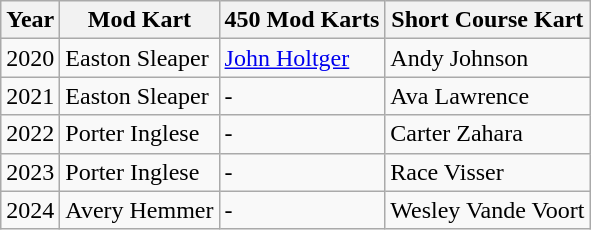<table class="wikitable">
<tr>
<th>Year</th>
<th>Mod Kart</th>
<th>450 Mod Karts</th>
<th>Short Course Kart</th>
</tr>
<tr>
<td>2020</td>
<td>Easton Sleaper</td>
<td><a href='#'>John Holtger</a></td>
<td>Andy Johnson</td>
</tr>
<tr>
<td>2021</td>
<td>Easton Sleaper</td>
<td>-</td>
<td>Ava Lawrence</td>
</tr>
<tr>
<td>2022</td>
<td>Porter Inglese</td>
<td>-</td>
<td>Carter Zahara</td>
</tr>
<tr>
<td>2023</td>
<td>Porter Inglese</td>
<td>-</td>
<td>Race Visser</td>
</tr>
<tr>
<td>2024</td>
<td>Avery Hemmer</td>
<td>-</td>
<td>Wesley Vande Voort</td>
</tr>
</table>
